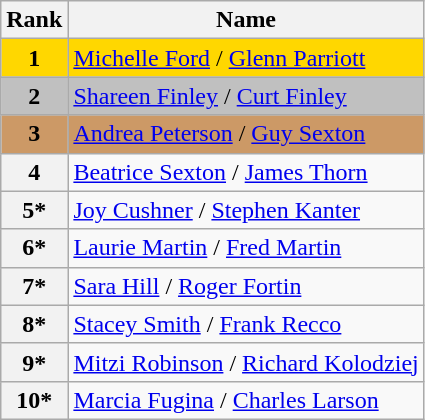<table class="wikitable">
<tr>
<th>Rank</th>
<th>Name</th>
</tr>
<tr bgcolor="gold">
<td align="center"><strong>1</strong></td>
<td><a href='#'>Michelle Ford</a> / <a href='#'>Glenn Parriott</a></td>
</tr>
<tr bgcolor="silver">
<td align="center"><strong>2</strong></td>
<td><a href='#'>Shareen Finley</a> / <a href='#'>Curt Finley</a></td>
</tr>
<tr bgcolor="cc9966">
<td align="center"><strong>3</strong></td>
<td><a href='#'>Andrea Peterson</a> / <a href='#'>Guy Sexton</a></td>
</tr>
<tr>
<th>4</th>
<td><a href='#'>Beatrice Sexton</a> / <a href='#'>James Thorn</a></td>
</tr>
<tr>
<th>5*</th>
<td><a href='#'>Joy Cushner</a> / <a href='#'>Stephen Kanter</a></td>
</tr>
<tr>
<th>6*</th>
<td><a href='#'>Laurie Martin</a> / <a href='#'>Fred Martin</a></td>
</tr>
<tr>
<th>7*</th>
<td><a href='#'>Sara Hill</a> / <a href='#'>Roger Fortin</a></td>
</tr>
<tr>
<th>8*</th>
<td><a href='#'>Stacey Smith</a> / <a href='#'>Frank Recco</a></td>
</tr>
<tr>
<th>9*</th>
<td><a href='#'>Mitzi Robinson</a> / <a href='#'>Richard Kolodziej</a></td>
</tr>
<tr>
<th>10*</th>
<td><a href='#'>Marcia Fugina</a> / <a href='#'>Charles Larson</a></td>
</tr>
</table>
